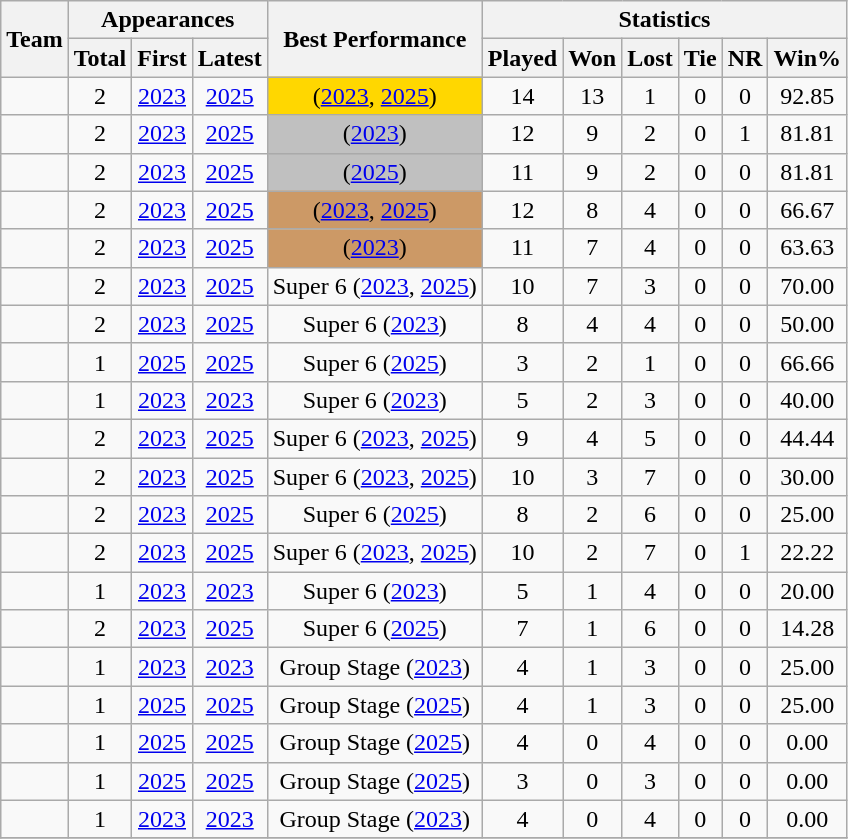<table class="wikitable sortable" style="text-align: center;">
<tr>
<th rowspan="2">Team</th>
<th colspan=3>Appearances</th>
<th rowspan="2">Best Performance</th>
<th colspan="6">Statistics</th>
</tr>
<tr>
<th>Total</th>
<th>First</th>
<th>Latest</th>
<th>Played</th>
<th>Won</th>
<th>Lost</th>
<th>Tie</th>
<th>NR</th>
<th>Win%</th>
</tr>
<tr>
<td style="text-align:left;"></td>
<td>2</td>
<td><a href='#'>2023</a></td>
<td><a href='#'>2025</a></td>
<td bgcolor=gold> (<a href='#'>2023</a>, <a href='#'>2025</a>)</td>
<td>14</td>
<td>13</td>
<td>1</td>
<td>0</td>
<td>0</td>
<td>92.85</td>
</tr>
<tr>
<td style="text-align:left;"></td>
<td>2</td>
<td><a href='#'>2023</a></td>
<td><a href='#'>2025</a></td>
<td bgcolor=silver> (<a href='#'>2023</a>)</td>
<td>12</td>
<td>9</td>
<td>2</td>
<td>0</td>
<td>1</td>
<td>81.81</td>
</tr>
<tr>
<td style="text-align:left;"></td>
<td>2</td>
<td><a href='#'>2023</a></td>
<td><a href='#'>2025</a></td>
<td bgcolor=silver> (<a href='#'>2025</a>)</td>
<td>11</td>
<td>9</td>
<td>2</td>
<td>0</td>
<td>0</td>
<td>81.81</td>
</tr>
<tr>
<td style="text-align:left;"></td>
<td>2</td>
<td><a href='#'>2023</a></td>
<td><a href='#'>2025</a></td>
<td style="background:#cc9966;"> (<a href='#'>2023</a>, <a href='#'>2025</a>)</td>
<td>12</td>
<td>8</td>
<td>4</td>
<td>0</td>
<td>0</td>
<td>66.67</td>
</tr>
<tr>
<td style="text-align:left;"></td>
<td>2</td>
<td><a href='#'>2023</a></td>
<td><a href='#'>2025</a></td>
<td style="background:#cc9966;"> (<a href='#'>2023</a>)</td>
<td>11</td>
<td>7</td>
<td>4</td>
<td>0</td>
<td>0</td>
<td>63.63</td>
</tr>
<tr>
<td style="text-align:left;"></td>
<td>2</td>
<td><a href='#'>2023</a></td>
<td><a href='#'>2025</a></td>
<td>Super 6 (<a href='#'>2023</a>, <a href='#'>2025</a>)</td>
<td>10</td>
<td>7</td>
<td>3</td>
<td>0</td>
<td>0</td>
<td>70.00</td>
</tr>
<tr>
<td style="text-align:left;"></td>
<td>2</td>
<td><a href='#'>2023</a></td>
<td><a href='#'>2025</a></td>
<td>Super 6 (<a href='#'>2023</a>)</td>
<td>8</td>
<td>4</td>
<td>4</td>
<td>0</td>
<td>0</td>
<td>50.00</td>
</tr>
<tr>
<td style="text-align:left;"></td>
<td>1</td>
<td><a href='#'>2025</a></td>
<td><a href='#'>2025</a></td>
<td>Super 6 (<a href='#'>2025</a>)</td>
<td>3</td>
<td>2</td>
<td>1</td>
<td>0</td>
<td>0</td>
<td>66.66</td>
</tr>
<tr>
<td style="text-align:left;"></td>
<td>1</td>
<td><a href='#'>2023</a></td>
<td><a href='#'>2023</a></td>
<td>Super 6 (<a href='#'>2023</a>)</td>
<td>5</td>
<td>2</td>
<td>3</td>
<td>0</td>
<td>0</td>
<td>40.00</td>
</tr>
<tr>
<td style="text-align:left;"></td>
<td>2</td>
<td><a href='#'>2023</a></td>
<td><a href='#'>2025</a></td>
<td>Super 6 (<a href='#'>2023</a>, <a href='#'>2025</a>)</td>
<td>9</td>
<td>4</td>
<td>5</td>
<td>0</td>
<td>0</td>
<td>44.44</td>
</tr>
<tr>
<td style="text-align:left;"></td>
<td>2</td>
<td><a href='#'>2023</a></td>
<td><a href='#'>2025</a></td>
<td>Super 6 (<a href='#'>2023</a>, <a href='#'>2025</a>)</td>
<td>10</td>
<td>3</td>
<td>7</td>
<td>0</td>
<td>0</td>
<td>30.00</td>
</tr>
<tr>
<td style="text-align:left;"></td>
<td>2</td>
<td><a href='#'>2023</a></td>
<td><a href='#'>2025</a></td>
<td>Super 6 (<a href='#'>2025</a>)</td>
<td>8</td>
<td>2</td>
<td>6</td>
<td>0</td>
<td>0</td>
<td>25.00</td>
</tr>
<tr>
<td style="text-align:left;"></td>
<td>2</td>
<td><a href='#'>2023</a></td>
<td><a href='#'>2025</a></td>
<td>Super 6 (<a href='#'>2023</a>, <a href='#'>2025</a>)</td>
<td>10</td>
<td>2</td>
<td>7</td>
<td>0</td>
<td>1</td>
<td>22.22</td>
</tr>
<tr>
<td style="text-align:left;"></td>
<td>1</td>
<td><a href='#'>2023</a></td>
<td><a href='#'>2023</a></td>
<td>Super 6 (<a href='#'>2023</a>)</td>
<td>5</td>
<td>1</td>
<td>4</td>
<td>0</td>
<td>0</td>
<td>20.00</td>
</tr>
<tr>
<td style="text-align:left;"></td>
<td>2</td>
<td><a href='#'>2023</a></td>
<td><a href='#'>2025</a></td>
<td>Super 6 (<a href='#'>2025</a>)</td>
<td>7</td>
<td>1</td>
<td>6</td>
<td>0</td>
<td>0</td>
<td>14.28</td>
</tr>
<tr>
<td style="text-align:left;"></td>
<td>1</td>
<td><a href='#'>2023</a></td>
<td><a href='#'>2023</a></td>
<td>Group Stage (<a href='#'>2023</a>)</td>
<td>4</td>
<td>1</td>
<td>3</td>
<td>0</td>
<td>0</td>
<td>25.00</td>
</tr>
<tr>
<td style="text-align:left;"></td>
<td>1</td>
<td><a href='#'>2025</a></td>
<td><a href='#'>2025</a></td>
<td>Group Stage (<a href='#'>2025</a>)</td>
<td>4</td>
<td>1</td>
<td>3</td>
<td>0</td>
<td>0</td>
<td>25.00</td>
</tr>
<tr>
<td style="text-align:left;"></td>
<td>1</td>
<td><a href='#'>2025</a></td>
<td><a href='#'>2025</a></td>
<td>Group Stage (<a href='#'>2025</a>)</td>
<td>4</td>
<td>0</td>
<td>4</td>
<td>0</td>
<td>0</td>
<td>0.00</td>
</tr>
<tr>
<td style="text-align:left;"></td>
<td>1</td>
<td><a href='#'>2025</a></td>
<td><a href='#'>2025</a></td>
<td>Group Stage (<a href='#'>2025</a>)</td>
<td>3</td>
<td>0</td>
<td>3</td>
<td>0</td>
<td>0</td>
<td>0.00</td>
</tr>
<tr>
<td style="text-align:left;"></td>
<td>1</td>
<td><a href='#'>2023</a></td>
<td><a href='#'>2023</a></td>
<td>Group Stage (<a href='#'>2023</a>)</td>
<td>4</td>
<td>0</td>
<td>4</td>
<td>0</td>
<td>0</td>
<td>0.00</td>
</tr>
<tr>
</tr>
</table>
